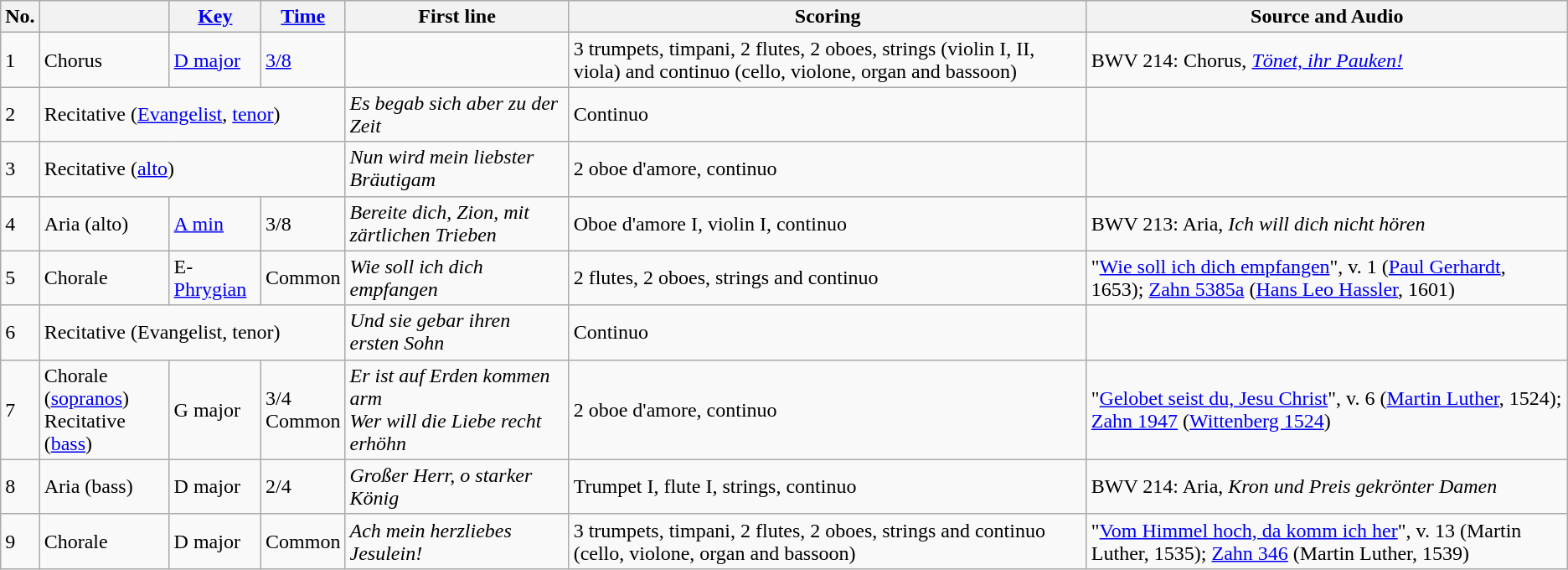<table class="wikitable">
<tr>
<th>No.</th>
<th> </th>
<th><a href='#'>Key</a></th>
<th><a href='#'>Time</a></th>
<th>First line</th>
<th>Scoring</th>
<th>Source and Audio</th>
</tr>
<tr>
<td>1</td>
<td>Chorus</td>
<td><a href='#'>D major</a></td>
<td><a href='#'>3/8</a></td>
<td></td>
<td>3 trumpets, timpani, 2 flutes, 2 oboes, strings (violin I, II, viola) and continuo (cello, violone, organ and bassoon)</td>
<td>BWV 214: Chorus, <em><a href='#'>Tönet, ihr Pauken!</a></em><br></td>
</tr>
<tr>
<td>2</td>
<td colspan=3>Recitative (<a href='#'>Evangelist</a>, <a href='#'>tenor</a>)</td>
<td><em>Es begab sich aber zu der Zeit</em></td>
<td>Continuo</td>
<td><br></td>
</tr>
<tr>
<td>3</td>
<td colspan=3>Recitative (<a href='#'>alto</a>)</td>
<td><em>Nun wird mein liebster Bräutigam</em></td>
<td>2 oboe d'amore, continuo</td>
<td><br></td>
</tr>
<tr>
<td>4</td>
<td>Aria (alto)</td>
<td><a href='#'>A min</a></td>
<td>3/8</td>
<td><em>Bereite dich, Zion, mit zärtlichen Trieben</em></td>
<td>Oboe d'amore I, violin I, continuo</td>
<td>BWV 213: Aria, <em>Ich will dich nicht hören</em><br></td>
</tr>
<tr>
<td>5</td>
<td>Chorale</td>
<td>E-<a href='#'>Phrygian</a></td>
<td>Common</td>
<td><em>Wie soll ich dich empfangen</em></td>
<td>2 flutes, 2 oboes, strings and continuo</td>
<td>"<a href='#'>Wie soll ich dich empfangen</a>", v. 1 (<a href='#'>Paul Gerhardt</a>, 1653); <a href='#'>Zahn 5385a</a> (<a href='#'>Hans Leo Hassler</a>, 1601)<br></td>
</tr>
<tr>
<td>6</td>
<td colspan=3>Recitative (Evangelist, tenor)</td>
<td><em>Und sie gebar ihren ersten Sohn</em></td>
<td>Continuo</td>
<td><br></td>
</tr>
<tr>
<td>7</td>
<td>Chorale (<a href='#'>sopranos</a>)<br>Recitative (<a href='#'>bass</a>)</td>
<td>G major</td>
<td>3/4<br>Common</td>
<td><em>Er ist auf Erden kommen arm</em><br><em>Wer will die Liebe recht erhöhn</em></td>
<td>2 oboe d'amore, continuo</td>
<td>"<a href='#'>Gelobet seist du, Jesu Christ</a>", v. 6 (<a href='#'>Martin Luther</a>, 1524); <a href='#'>Zahn 1947</a> (<a href='#'>Wittenberg 1524</a>)<br></td>
</tr>
<tr>
<td>8</td>
<td>Aria (bass)</td>
<td>D major</td>
<td>2/4</td>
<td><em>Großer Herr, o starker König</em></td>
<td>Trumpet I, flute I, strings, continuo</td>
<td>BWV 214: Aria, <em>Kron und Preis gekrönter Damen</em><br></td>
</tr>
<tr>
<td>9</td>
<td>Chorale</td>
<td>D major</td>
<td>Common</td>
<td><em>Ach mein herzliebes Jesulein!</em></td>
<td>3 trumpets, timpani, 2 flutes, 2 oboes, strings and continuo (cello, violone, organ and bassoon)</td>
<td>"<a href='#'>Vom Himmel hoch, da komm ich her</a>", v. 13 (Martin Luther, 1535); <a href='#'>Zahn 346</a> (Martin Luther, 1539)<br></td>
</tr>
</table>
